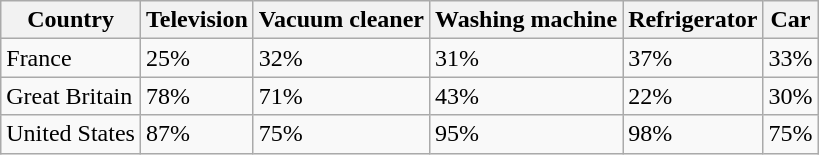<table class="wikitable sortable">
<tr>
<th>Country</th>
<th>Television</th>
<th>Vacuum cleaner</th>
<th>Washing machine</th>
<th>Refrigerator</th>
<th>Car</th>
</tr>
<tr>
<td>France</td>
<td>25%</td>
<td>32%</td>
<td>31%</td>
<td>37%</td>
<td>33%</td>
</tr>
<tr>
<td>Great Britain</td>
<td>78%</td>
<td>71%</td>
<td>43%</td>
<td>22%</td>
<td>30%</td>
</tr>
<tr>
<td>United States</td>
<td>87%</td>
<td>75%</td>
<td>95%</td>
<td>98%</td>
<td>75%</td>
</tr>
</table>
